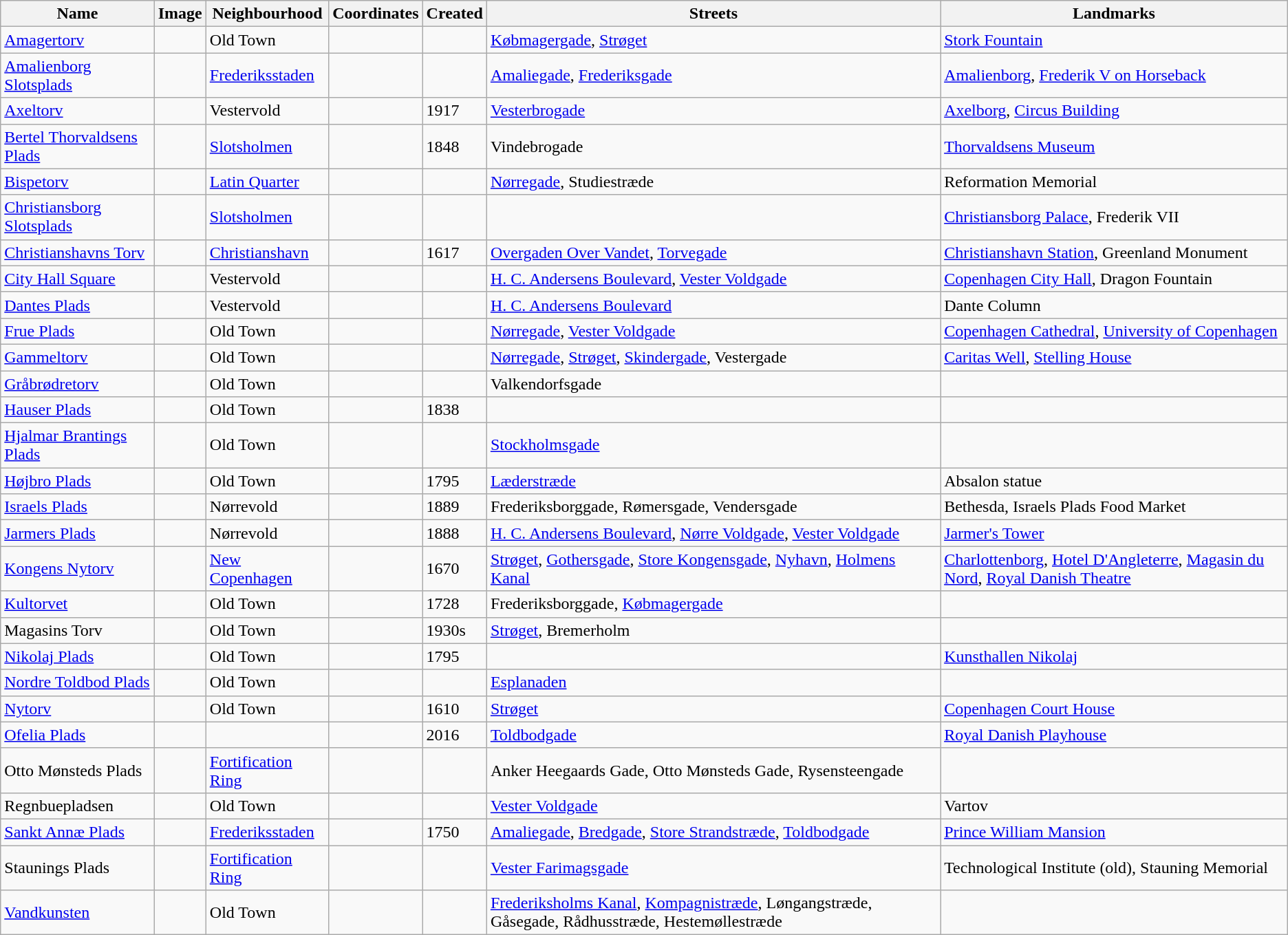<table class="wikitable sortable">
<tr>
<th>Name</th>
<th>Image</th>
<th>Neighbourhood</th>
<th>Coordinates</th>
<th>Created</th>
<th>Streets</th>
<th>Landmarks</th>
</tr>
<tr>
<td><a href='#'>Amagertorv</a></td>
<td></td>
<td>Old Town</td>
<td></td>
<td></td>
<td><a href='#'>Købmagergade</a>, <a href='#'>Strøget</a></td>
<td><a href='#'>Stork Fountain</a></td>
</tr>
<tr>
<td><a href='#'>Amalienborg Slotsplads</a></td>
<td></td>
<td><a href='#'>Frederiksstaden</a></td>
<td></td>
<td></td>
<td><a href='#'>Amaliegade</a>, <a href='#'>Frederiksgade</a></td>
<td><a href='#'>Amalienborg</a>, <a href='#'>Frederik V on Horseback</a></td>
</tr>
<tr>
<td><a href='#'>Axeltorv</a></td>
<td></td>
<td>Vestervold</td>
<td></td>
<td>1917</td>
<td><a href='#'>Vesterbrogade</a></td>
<td><a href='#'>Axelborg</a>, <a href='#'>Circus Building</a></td>
</tr>
<tr>
<td><a href='#'>Bertel Thorvaldsens Plads</a></td>
<td></td>
<td><a href='#'>Slotsholmen</a></td>
<td></td>
<td>1848</td>
<td>Vindebrogade</td>
<td><a href='#'>Thorvaldsens Museum</a></td>
</tr>
<tr>
<td><a href='#'>Bispetorv</a></td>
<td></td>
<td><a href='#'>Latin Quarter</a></td>
<td></td>
<td></td>
<td><a href='#'>Nørregade</a>, Studiestræde</td>
<td>Reformation Memorial</td>
</tr>
<tr>
<td><a href='#'>Christiansborg Slotsplads</a></td>
<td></td>
<td><a href='#'>Slotsholmen</a></td>
<td></td>
<td></td>
<td></td>
<td><a href='#'>Christiansborg Palace</a>, Frederik VII</td>
</tr>
<tr>
<td><a href='#'>Christianshavns Torv</a></td>
<td></td>
<td><a href='#'>Christianshavn</a></td>
<td></td>
<td>1617</td>
<td><a href='#'>Overgaden Over Vandet</a>, <a href='#'>Torvegade</a></td>
<td><a href='#'>Christianshavn Station</a>, Greenland Monument</td>
</tr>
<tr>
<td><a href='#'>City Hall Square</a></td>
<td></td>
<td>Vestervold</td>
<td></td>
<td></td>
<td><a href='#'>H. C. Andersens Boulevard</a>, <a href='#'>Vester Voldgade</a></td>
<td><a href='#'>Copenhagen City Hall</a>, Dragon Fountain</td>
</tr>
<tr>
<td><a href='#'>Dantes Plads</a></td>
<td></td>
<td>Vestervold</td>
<td></td>
<td></td>
<td><a href='#'>H. C. Andersens Boulevard</a></td>
<td>Dante Column</td>
</tr>
<tr>
<td><a href='#'>Frue Plads</a></td>
<td></td>
<td>Old Town</td>
<td></td>
<td></td>
<td><a href='#'>Nørregade</a>, <a href='#'>Vester Voldgade</a></td>
<td><a href='#'>Copenhagen Cathedral</a>, <a href='#'>University of Copenhagen</a></td>
</tr>
<tr>
<td><a href='#'>Gammeltorv</a></td>
<td></td>
<td>Old Town</td>
<td></td>
<td></td>
<td><a href='#'>Nørregade</a>, <a href='#'>Strøget</a>, <a href='#'>Skindergade</a>, Vestergade</td>
<td><a href='#'>Caritas Well</a>, <a href='#'>Stelling House</a></td>
</tr>
<tr>
<td><a href='#'>Gråbrødretorv</a></td>
<td></td>
<td>Old Town</td>
<td></td>
<td></td>
<td>Valkendorfsgade</td>
<td></td>
</tr>
<tr>
<td><a href='#'>Hauser Plads</a></td>
<td></td>
<td>Old Town</td>
<td></td>
<td>1838</td>
<td></td>
<td></td>
</tr>
<tr>
<td><a href='#'>Hjalmar Brantings Plads</a></td>
<td></td>
<td>Old Town</td>
<td></td>
<td></td>
<td><a href='#'>Stockholmsgade</a></td>
<td></td>
</tr>
<tr>
<td><a href='#'>Højbro Plads</a></td>
<td></td>
<td>Old Town</td>
<td></td>
<td>1795</td>
<td><a href='#'>Læderstræde</a></td>
<td>Absalon statue</td>
</tr>
<tr>
<td><a href='#'>Israels Plads</a></td>
<td></td>
<td>Nørrevold</td>
<td></td>
<td>1889</td>
<td>Frederiksborggade, Rømersgade, Vendersgade</td>
<td Absalon statue>Bethesda, Israels Plads Food Market</td>
</tr>
<tr>
<td><a href='#'>Jarmers Plads</a></td>
<td></td>
<td>Nørrevold</td>
<td></td>
<td>1888</td>
<td><a href='#'>H. C. Andersens Boulevard</a>, <a href='#'>Nørre Voldgade</a>, <a href='#'>Vester Voldgade</a></td>
<td><a href='#'>Jarmer's Tower</a></td>
</tr>
<tr>
<td><a href='#'>Kongens Nytorv</a></td>
<td></td>
<td><a href='#'>New Copenhagen</a></td>
<td></td>
<td>1670</td>
<td><a href='#'>Strøget</a>, <a href='#'>Gothersgade</a>, <a href='#'>Store Kongensgade</a>, <a href='#'>Nyhavn</a>, <a href='#'>Holmens Kanal</a></td>
<td><a href='#'>Charlottenborg</a>, <a href='#'>Hotel D'Angleterre</a>, <a href='#'>Magasin du Nord</a>, <a href='#'>Royal Danish Theatre</a></td>
</tr>
<tr>
<td><a href='#'>Kultorvet</a></td>
<td></td>
<td>Old Town</td>
<td></td>
<td>1728</td>
<td>Frederiksborggade, <a href='#'>Købmagergade</a></td>
<td></td>
</tr>
<tr>
<td>Magasins Torv</td>
<td></td>
<td>Old Town</td>
<td></td>
<td>1930s</td>
<td><a href='#'>Strøget</a>, Bremerholm</td>
<td></td>
</tr>
<tr>
<td><a href='#'>Nikolaj Plads</a></td>
<td></td>
<td>Old Town</td>
<td></td>
<td>1795</td>
<td></td>
<td><a href='#'>Kunsthallen Nikolaj</a></td>
</tr>
<tr>
<td><a href='#'>Nordre Toldbod Plads</a></td>
<td></td>
<td>Old Town</td>
<td></td>
<td></td>
<td><a href='#'>Esplanaden</a></td>
<td></td>
</tr>
<tr>
<td><a href='#'>Nytorv</a></td>
<td></td>
<td>Old Town</td>
<td></td>
<td>1610</td>
<td><a href='#'>Strøget</a></td>
<td><a href='#'>Copenhagen Court House</a></td>
</tr>
<tr>
<td><a href='#'>Ofelia Plads</a></td>
<td></td>
<td></td>
<td></td>
<td>2016</td>
<td><a href='#'>Toldbodgade</a></td>
<td><a href='#'>Royal Danish Playhouse</a></td>
</tr>
<tr>
<td>Otto Mønsteds Plads</td>
<td></td>
<td><a href='#'>Fortification Ring</a></td>
<td></td>
<td></td>
<td>Anker Heegaards Gade, Otto Mønsteds Gade, Rysensteengade</td>
<td></td>
</tr>
<tr>
<td>Regnbuepladsen</td>
<td></td>
<td>Old Town</td>
<td></td>
<td></td>
<td><a href='#'>Vester Voldgade</a></td>
<td>Vartov</td>
</tr>
<tr>
<td><a href='#'>Sankt Annæ Plads</a></td>
<td></td>
<td><a href='#'>Frederiksstaden</a></td>
<td></td>
<td>1750</td>
<td><a href='#'>Amaliegade</a>, <a href='#'>Bredgade</a>, <a href='#'>Store Strandstræde</a>, <a href='#'>Toldbodgade</a></td>
<td><a href='#'>Prince William Mansion</a></td>
</tr>
<tr>
<td>Staunings Plads</td>
<td></td>
<td><a href='#'>Fortification Ring</a></td>
<td></td>
<td></td>
<td><a href='#'>Vester Farimagsgade</a></td>
<td>Technological Institute (old), Stauning Memorial</td>
</tr>
<tr>
<td><a href='#'>Vandkunsten</a></td>
<td></td>
<td>Old Town</td>
<td></td>
<td></td>
<td><a href='#'>Frederiksholms Kanal</a>, <a href='#'>Kompagnistræde</a>, Løngangstræde, Gåsegade, Rådhusstræde, Hestemøllestræde</td>
<td></td>
</tr>
</table>
